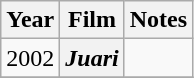<table class="wikitable sortable">
<tr>
<th>Year</th>
<th>Film</th>
<th>Notes</th>
</tr>
<tr>
<td>2002</td>
<th><em>Juari</em></th>
<td></td>
</tr>
<tr>
</tr>
</table>
